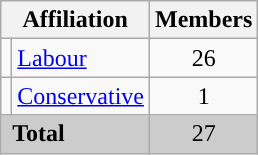<table class="wikitable">
<tr>
<th colspan="2">Affiliation</th>
<th>Members</th>
</tr>
<tr>
<td style="color:inherit;background:"></td>
<td><a href='#'>Labour</a></td>
<td style="text-align:center;">26</td>
</tr>
<tr>
<td style="color:inherit;background:"></td>
<td><a href='#'>Conservative</a></td>
<td style="text-align:center;">1</td>
</tr>
<tr style="background:#ccc;">
<td colspan="2"> <strong>Total</strong></td>
<td style="text-align:center;">27</td>
</tr>
</table>
